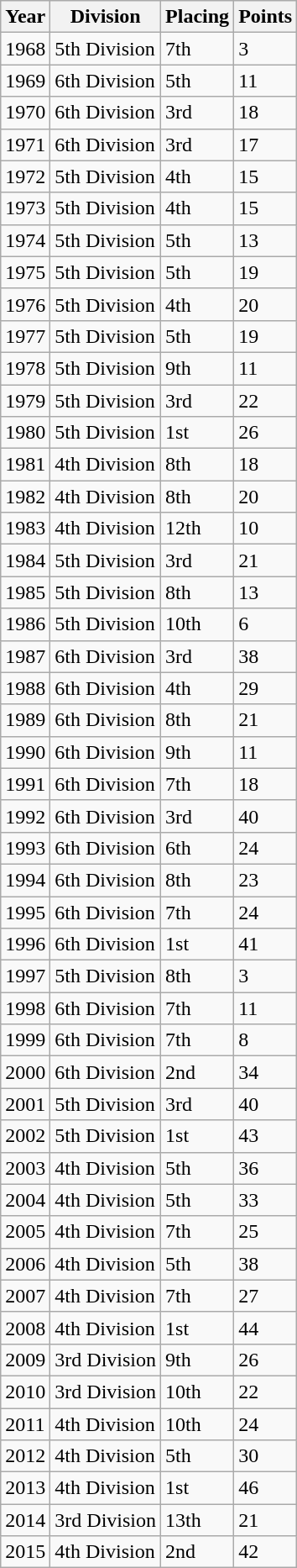<table class="wikitable sortable">
<tr>
<th>Year</th>
<th>Division</th>
<th>Placing</th>
<th>Points</th>
</tr>
<tr>
<td>1968</td>
<td>5th Division</td>
<td>7th</td>
<td>3</td>
</tr>
<tr>
<td>1969</td>
<td>6th Division</td>
<td>5th</td>
<td>11</td>
</tr>
<tr>
<td>1970</td>
<td>6th Division</td>
<td>3rd</td>
<td>18</td>
</tr>
<tr>
<td>1971</td>
<td>6th Division</td>
<td>3rd</td>
<td>17</td>
</tr>
<tr>
<td>1972</td>
<td>5th Division</td>
<td>4th</td>
<td>15</td>
</tr>
<tr>
<td>1973</td>
<td>5th Division</td>
<td>4th</td>
<td>15</td>
</tr>
<tr>
<td>1974</td>
<td>5th Division</td>
<td>5th</td>
<td>13</td>
</tr>
<tr>
<td>1975</td>
<td>5th Division</td>
<td>5th</td>
<td>19</td>
</tr>
<tr>
<td>1976</td>
<td>5th Division</td>
<td>4th</td>
<td>20</td>
</tr>
<tr>
<td>1977</td>
<td>5th Division</td>
<td>5th</td>
<td>19</td>
</tr>
<tr>
<td>1978</td>
<td>5th Division</td>
<td>9th</td>
<td>11</td>
</tr>
<tr>
<td>1979</td>
<td>5th Division</td>
<td>3rd</td>
<td>22</td>
</tr>
<tr>
<td>1980</td>
<td>5th Division</td>
<td>1st</td>
<td>26</td>
</tr>
<tr>
<td>1981</td>
<td>4th Division</td>
<td>8th</td>
<td>18</td>
</tr>
<tr>
<td>1982</td>
<td>4th Division</td>
<td>8th</td>
<td>20</td>
</tr>
<tr>
<td>1983</td>
<td>4th Division</td>
<td>12th</td>
<td>10</td>
</tr>
<tr>
<td>1984</td>
<td>5th Division</td>
<td>3rd</td>
<td>21</td>
</tr>
<tr>
<td>1985</td>
<td>5th Division</td>
<td>8th</td>
<td>13</td>
</tr>
<tr>
<td>1986</td>
<td>5th Division</td>
<td>10th</td>
<td>6</td>
</tr>
<tr>
<td>1987</td>
<td>6th Division</td>
<td>3rd</td>
<td>38</td>
</tr>
<tr>
<td>1988</td>
<td>6th Division</td>
<td>4th</td>
<td>29</td>
</tr>
<tr>
<td>1989</td>
<td>6th Division</td>
<td>8th</td>
<td>21</td>
</tr>
<tr>
<td>1990</td>
<td>6th Division</td>
<td>9th</td>
<td>11</td>
</tr>
<tr>
<td>1991</td>
<td>6th Division</td>
<td>7th</td>
<td>18</td>
</tr>
<tr>
<td>1992</td>
<td>6th Division</td>
<td>3rd</td>
<td>40</td>
</tr>
<tr>
<td>1993</td>
<td>6th Division</td>
<td>6th</td>
<td>24</td>
</tr>
<tr>
<td>1994</td>
<td>6th Division</td>
<td>8th</td>
<td>23</td>
</tr>
<tr>
<td>1995</td>
<td>6th Division</td>
<td>7th</td>
<td>24</td>
</tr>
<tr>
<td>1996</td>
<td>6th Division</td>
<td>1st</td>
<td>41</td>
</tr>
<tr>
<td>1997</td>
<td>5th Division</td>
<td>8th</td>
<td>3</td>
</tr>
<tr>
<td>1998</td>
<td>6th Division</td>
<td>7th</td>
<td>11</td>
</tr>
<tr>
<td>1999</td>
<td>6th Division</td>
<td>7th</td>
<td>8</td>
</tr>
<tr>
<td>2000</td>
<td>6th Division</td>
<td>2nd</td>
<td>34</td>
</tr>
<tr>
<td>2001</td>
<td>5th Division</td>
<td>3rd</td>
<td>40</td>
</tr>
<tr>
<td>2002</td>
<td>5th Division</td>
<td>1st</td>
<td>43</td>
</tr>
<tr>
<td>2003</td>
<td>4th Division</td>
<td>5th</td>
<td>36</td>
</tr>
<tr>
<td>2004</td>
<td>4th Division</td>
<td>5th</td>
<td>33</td>
</tr>
<tr>
<td>2005</td>
<td>4th Division</td>
<td>7th</td>
<td>25</td>
</tr>
<tr>
<td>2006</td>
<td>4th Division</td>
<td>5th</td>
<td>38</td>
</tr>
<tr>
<td>2007</td>
<td>4th Division</td>
<td>7th</td>
<td>27</td>
</tr>
<tr>
<td>2008</td>
<td>4th Division</td>
<td>1st</td>
<td>44</td>
</tr>
<tr>
<td>2009</td>
<td>3rd Division</td>
<td>9th</td>
<td>26</td>
</tr>
<tr>
<td>2010</td>
<td>3rd Division</td>
<td>10th</td>
<td>22</td>
</tr>
<tr>
<td>2011</td>
<td>4th Division</td>
<td>10th</td>
<td>24</td>
</tr>
<tr>
<td>2012</td>
<td>4th Division</td>
<td>5th</td>
<td>30</td>
</tr>
<tr>
<td>2013</td>
<td>4th Division</td>
<td>1st</td>
<td>46</td>
</tr>
<tr>
<td>2014</td>
<td>3rd Division</td>
<td>13th</td>
<td>21</td>
</tr>
<tr>
<td>2015</td>
<td>4th Division</td>
<td>2nd</td>
<td>42</td>
</tr>
</table>
